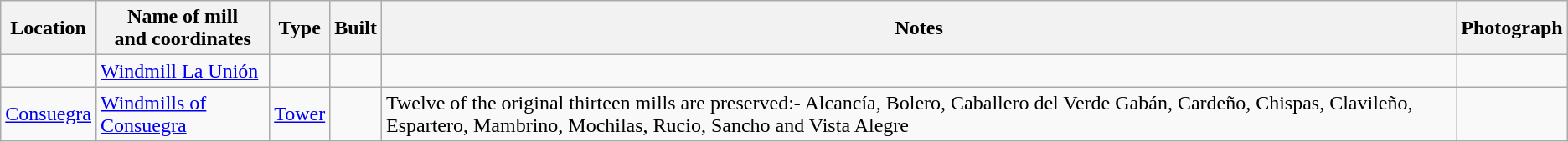<table class="wikitable">
<tr>
<th>Location</th>
<th>Name of mill<br>and coordinates</th>
<th>Type</th>
<th>Built</th>
<th>Notes</th>
<th>Photograph</th>
</tr>
<tr>
<td></td>
<td><a href='#'>Windmill La Unión</a></td>
<td></td>
<td></td>
<td></td>
<td></td>
</tr>
<tr>
<td><a href='#'>Consuegra</a></td>
<td><a href='#'>Windmills of Consuegra</a></td>
<td><a href='#'>Tower</a></td>
<td></td>
<td>Twelve of the original thirteen mills are preserved:- Alcancía, Bolero, Caballero del Verde Gabán, Cardeño, Chispas, Clavileño, Espartero, Mambrino, Mochilas, Rucio, Sancho and Vista Alegre</td>
<td></td>
</tr>
</table>
